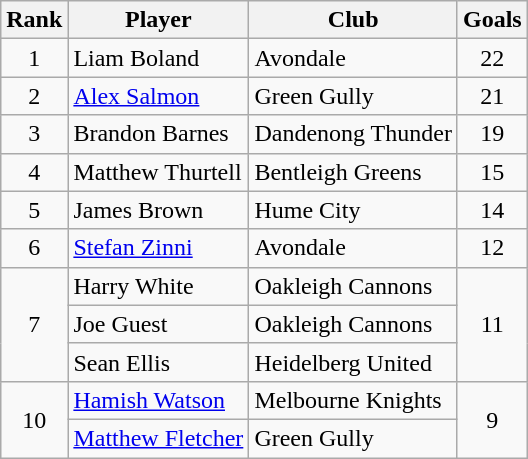<table class="wikitable" style="text-align:center">
<tr>
<th>Rank</th>
<th>Player</th>
<th>Club</th>
<th>Goals</th>
</tr>
<tr>
<td>1</td>
<td align="left"> Liam Boland</td>
<td align="left">Avondale</td>
<td>22</td>
</tr>
<tr>
<td>2</td>
<td align="left"> <a href='#'>Alex Salmon</a></td>
<td align="left">Green Gully</td>
<td>21</td>
</tr>
<tr>
<td>3</td>
<td align="left"> Brandon Barnes</td>
<td align="left">Dandenong Thunder</td>
<td>19</td>
</tr>
<tr>
<td>4</td>
<td align="left"> Matthew Thurtell</td>
<td align="left">Bentleigh Greens</td>
<td>15</td>
</tr>
<tr>
<td>5</td>
<td align="left"> James Brown</td>
<td align="left">Hume City</td>
<td>14</td>
</tr>
<tr>
<td>6</td>
<td align="left"> <a href='#'>Stefan Zinni</a></td>
<td align="left">Avondale</td>
<td>12</td>
</tr>
<tr>
<td rowspan="3">7</td>
<td align="left"> Harry White</td>
<td align="left">Oakleigh Cannons</td>
<td rowspan="3">11</td>
</tr>
<tr>
<td align="left"> Joe Guest</td>
<td align="left">Oakleigh Cannons</td>
</tr>
<tr>
<td align="left"> Sean Ellis</td>
<td align="left">Heidelberg United</td>
</tr>
<tr>
<td rowspan="2">10</td>
<td align="left"> <a href='#'>Hamish Watson</a></td>
<td align="left">Melbourne Knights</td>
<td rowspan="3">9</td>
</tr>
<tr>
<td align="left"> <a href='#'>Matthew Fletcher</a></td>
<td align="left">Green Gully</td>
</tr>
</table>
